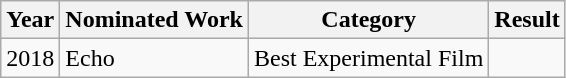<table class="wikitable">
<tr>
<th>Year</th>
<th>Nominated Work</th>
<th>Category</th>
<th>Result</th>
</tr>
<tr>
<td>2018</td>
<td>Echo</td>
<td>Best Experimental Film</td>
<td></td>
</tr>
</table>
